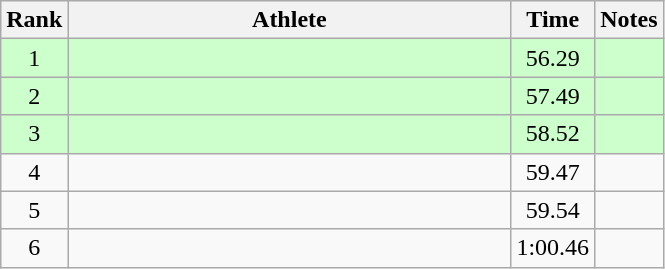<table class="wikitable" style="text-align:center">
<tr>
<th>Rank</th>
<th Style="width:18em">Athlete</th>
<th>Time</th>
<th>Notes</th>
</tr>
<tr style="background:#cfc">
<td>1</td>
<td style="text-align:left"></td>
<td>56.29</td>
<td></td>
</tr>
<tr style="background:#cfc">
<td>2</td>
<td style="text-align:left"></td>
<td>57.49</td>
<td></td>
</tr>
<tr style="background:#cfc">
<td>3</td>
<td style="text-align:left"></td>
<td>58.52</td>
<td></td>
</tr>
<tr>
<td>4</td>
<td style="text-align:left"></td>
<td>59.47</td>
<td></td>
</tr>
<tr>
<td>5</td>
<td style="text-align:left"></td>
<td>59.54</td>
<td></td>
</tr>
<tr>
<td>6</td>
<td style="text-align:left"></td>
<td>1:00.46</td>
<td></td>
</tr>
</table>
